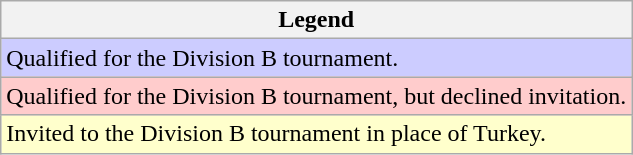<table class="wikitable">
<tr>
<th>Legend</th>
</tr>
<tr bgcolor=ccccff>
<td>Qualified for the Division B tournament.</td>
</tr>
<tr bgcolor=ffcccc>
<td>Qualified for the Division B tournament, but declined invitation.</td>
</tr>
<tr bgcolor=ffffcc>
<td>Invited to the Division B tournament in place of Turkey.</td>
</tr>
</table>
